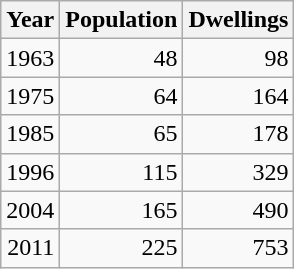<table class="wikitable">
<tr>
<th>Year</th>
<th>Population</th>
<th>Dwellings</th>
</tr>
<tr align="right">
<td>1963</td>
<td>48</td>
<td>98</td>
</tr>
<tr align="right">
<td>1975</td>
<td>64</td>
<td>164</td>
</tr>
<tr align="right">
<td>1985</td>
<td>65</td>
<td>178</td>
</tr>
<tr align="right">
<td>1996</td>
<td>115</td>
<td>329</td>
</tr>
<tr align="right">
<td>2004</td>
<td>165</td>
<td>490</td>
</tr>
<tr align="right">
<td>2011</td>
<td>225</td>
<td>753</td>
</tr>
</table>
